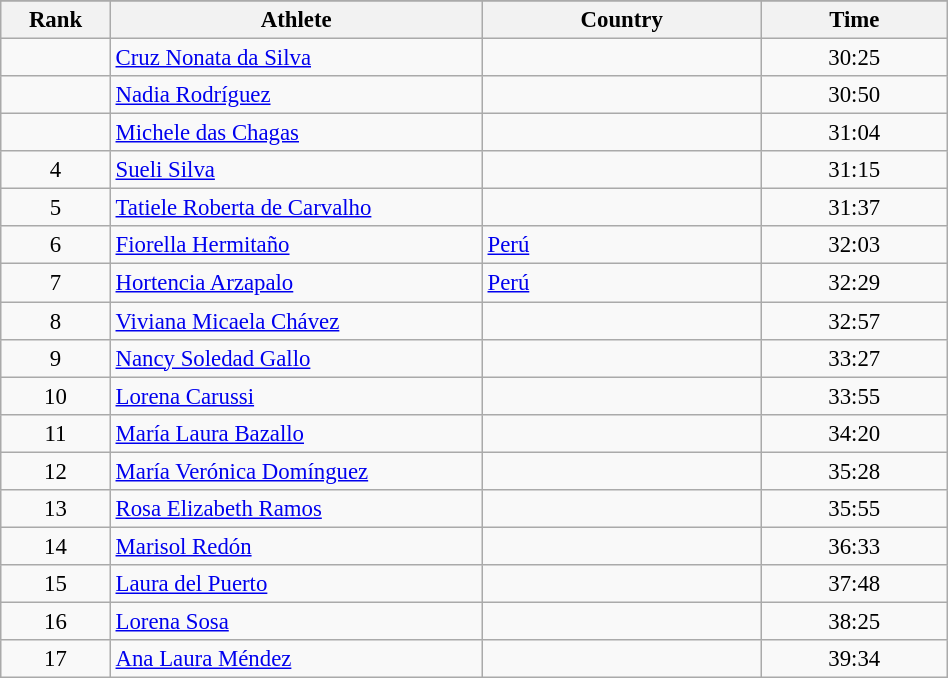<table class="wikitable sortable" style=" text-align:center; font-size:95%;" width="50%">
<tr>
</tr>
<tr>
<th width=5%>Rank</th>
<th width=20%>Athlete</th>
<th width=15%>Country</th>
<th width=10%>Time</th>
</tr>
<tr>
<td align=center></td>
<td align=left><a href='#'>Cruz Nonata da Silva</a></td>
<td align=left></td>
<td>30:25</td>
</tr>
<tr>
<td align=center></td>
<td align=left><a href='#'>Nadia Rodríguez</a></td>
<td align=left></td>
<td>30:50</td>
</tr>
<tr>
<td align=center></td>
<td align=left><a href='#'>Michele das Chagas</a></td>
<td align=left></td>
<td>31:04</td>
</tr>
<tr>
<td align=center>4</td>
<td align=left><a href='#'>Sueli Silva</a></td>
<td align=left></td>
<td>31:15</td>
</tr>
<tr>
<td align=center>5</td>
<td align=left><a href='#'>Tatiele Roberta de Carvalho</a></td>
<td align=left></td>
<td>31:37</td>
</tr>
<tr>
<td align=center>6</td>
<td align=left><a href='#'>Fiorella Hermitaño</a></td>
<td align=left> <a href='#'>Perú</a></td>
<td>32:03</td>
</tr>
<tr>
<td align=center>7</td>
<td align=left><a href='#'>Hortencia Arzapalo</a></td>
<td align=left> <a href='#'>Perú</a></td>
<td>32:29</td>
</tr>
<tr>
<td align=center>8</td>
<td align=left><a href='#'>Viviana Micaela Chávez</a></td>
<td align=left></td>
<td>32:57</td>
</tr>
<tr>
<td align=center>9</td>
<td align=left><a href='#'>Nancy Soledad Gallo</a></td>
<td align=left></td>
<td>33:27</td>
</tr>
<tr>
<td align=center>10</td>
<td align=left><a href='#'>Lorena Carussi</a></td>
<td align=left></td>
<td>33:55</td>
</tr>
<tr>
<td align=center>11</td>
<td align=left><a href='#'>María Laura Bazallo</a></td>
<td align=left></td>
<td>34:20</td>
</tr>
<tr>
<td align=center>12</td>
<td align=left><a href='#'>María Verónica Domínguez</a></td>
<td align=left></td>
<td>35:28</td>
</tr>
<tr>
<td align=center>13</td>
<td align=left><a href='#'>Rosa Elizabeth Ramos</a></td>
<td align=left></td>
<td>35:55</td>
</tr>
<tr>
<td align=center>14</td>
<td align=left><a href='#'>Marisol Redón</a></td>
<td align=left></td>
<td>36:33</td>
</tr>
<tr>
<td align=center>15</td>
<td align=left><a href='#'>Laura del Puerto</a></td>
<td align=left></td>
<td>37:48</td>
</tr>
<tr>
<td align=center>16</td>
<td align=left><a href='#'>Lorena Sosa</a></td>
<td align=left></td>
<td>38:25</td>
</tr>
<tr>
<td align=center>17</td>
<td align=left><a href='#'>Ana Laura Méndez</a></td>
<td align=left></td>
<td>39:34</td>
</tr>
</table>
